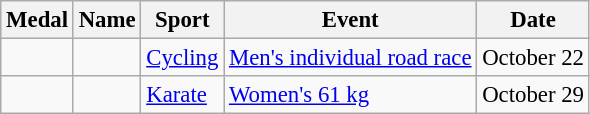<table class="wikitable sortable" border="1" style="font-size:95%">
<tr>
<th>Medal</th>
<th>Name</th>
<th>Sport</th>
<th>Event</th>
<th>Date</th>
</tr>
<tr>
<td></td>
<td></td>
<td><a href='#'>Cycling</a></td>
<td><a href='#'>Men's individual road race</a></td>
<td>October 22</td>
</tr>
<tr>
<td></td>
<td></td>
<td><a href='#'>Karate</a></td>
<td><a href='#'>Women's 61 kg</a></td>
<td>October 29</td>
</tr>
</table>
